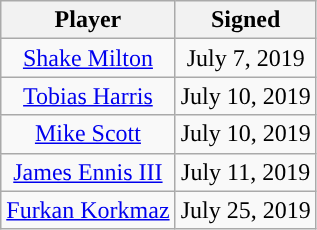<table class="wikitable sortable sortable" style="text-align:center;">
<tr>
<th>Player</th>
<th>Signed</th>
</tr>
<tr>
<td><a href='#'>Shake Milton</a></td>
<td>July 7, 2019</td>
</tr>
<tr>
<td><a href='#'>Tobias Harris</a></td>
<td>July 10, 2019</td>
</tr>
<tr>
<td><a href='#'>Mike Scott</a></td>
<td>July 10, 2019</td>
</tr>
<tr>
<td><a href='#'>James Ennis III</a></td>
<td>July 11, 2019</td>
</tr>
<tr>
<td><a href='#'>Furkan Korkmaz</a></td>
<td>July 25, 2019</td>
</tr>
</table>
